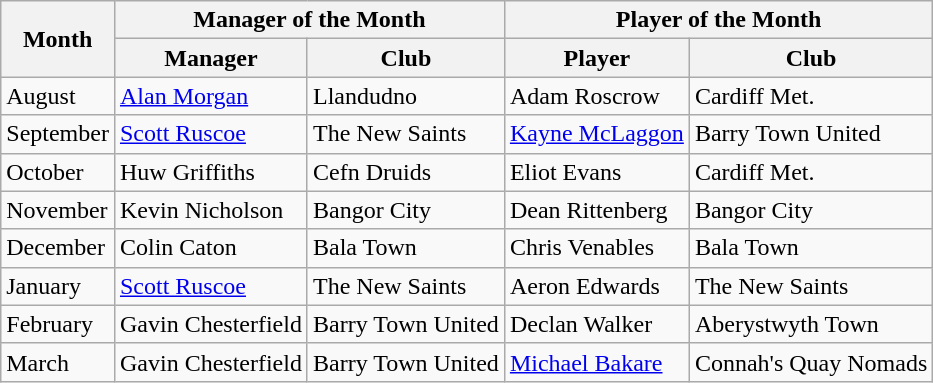<table class="wikitable">
<tr>
<th rowspan="2">Month</th>
<th colspan="2">Manager of the Month</th>
<th colspan="2">Player of the Month</th>
</tr>
<tr>
<th>Manager</th>
<th>Club</th>
<th>Player</th>
<th>Club</th>
</tr>
<tr>
<td>August</td>
<td> <a href='#'>Alan Morgan</a></td>
<td>Llandudno</td>
<td> Adam Roscrow</td>
<td>Cardiff Met.</td>
</tr>
<tr>
<td>September</td>
<td> <a href='#'>Scott Ruscoe</a></td>
<td>The New Saints</td>
<td> <a href='#'>Kayne McLaggon</a></td>
<td>Barry Town United</td>
</tr>
<tr>
<td>October</td>
<td> Huw Griffiths</td>
<td>Cefn Druids</td>
<td> Eliot Evans</td>
<td>Cardiff Met.</td>
</tr>
<tr>
<td>November</td>
<td> Kevin Nicholson</td>
<td>Bangor City</td>
<td> Dean Rittenberg</td>
<td>Bangor City</td>
</tr>
<tr>
<td>December</td>
<td> Colin Caton</td>
<td>Bala Town</td>
<td> Chris Venables</td>
<td>Bala Town</td>
</tr>
<tr>
<td>January</td>
<td> <a href='#'>Scott Ruscoe</a></td>
<td>The New Saints</td>
<td> Aeron Edwards</td>
<td>The New Saints</td>
</tr>
<tr>
<td>February</td>
<td> Gavin Chesterfield</td>
<td>Barry Town United</td>
<td> Declan Walker</td>
<td>Aberystwyth Town</td>
</tr>
<tr>
<td>March</td>
<td> Gavin Chesterfield</td>
<td>Barry Town United</td>
<td> <a href='#'>Michael Bakare</a></td>
<td>Connah's Quay Nomads</td>
</tr>
</table>
